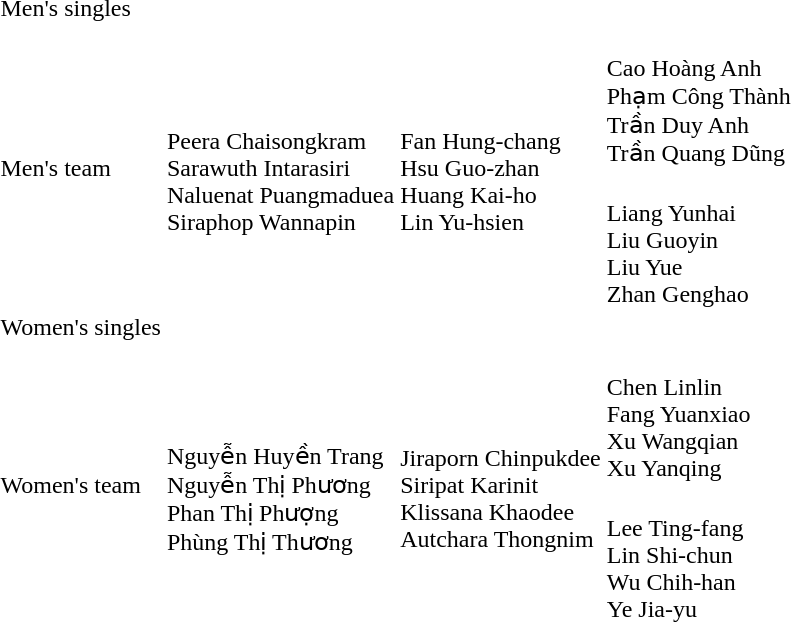<table>
<tr>
<td rowspan=2>Men's singles</td>
<td rowspan=2></td>
<td rowspan=2></td>
<td></td>
</tr>
<tr>
<td></td>
</tr>
<tr>
<td rowspan=2>Men's team</td>
<td rowspan=2><br>Peera Chaisongkram<br>Sarawuth Intarasiri<br>Naluenat Puangmaduea<br>Siraphop Wannapin</td>
<td rowspan=2><br>Fan Hung-chang<br>Hsu Guo-zhan<br>Huang Kai-ho<br>Lin Yu-hsien</td>
<td><br>Cao Hoàng Anh<br>Phạm Công Thành<br>Trần Duy Anh<br>Trần Quang Dũng</td>
</tr>
<tr>
<td><br>Liang Yunhai<br>Liu Guoyin<br>Liu Yue<br>Zhan Genghao</td>
</tr>
<tr>
<td rowspan=2>Women's singles</td>
<td rowspan=2></td>
<td rowspan=2></td>
<td></td>
</tr>
<tr>
<td></td>
</tr>
<tr>
<td rowspan=2>Women's team</td>
<td rowspan=2><br>Nguyễn Huyền Trang<br>Nguyễn Thị Phương<br>Phan Thị Phượng<br>Phùng Thị Thương</td>
<td rowspan=2><br>Jiraporn Chinpukdee<br>Siripat Karinit<br>Klissana Khaodee<br>Autchara Thongnim</td>
<td><br>Chen Linlin<br>Fang Yuanxiao<br>Xu Wangqian<br>Xu Yanqing</td>
</tr>
<tr>
<td><br>Lee Ting-fang<br>Lin Shi-chun<br>Wu Chih-han<br>Ye Jia-yu</td>
</tr>
</table>
